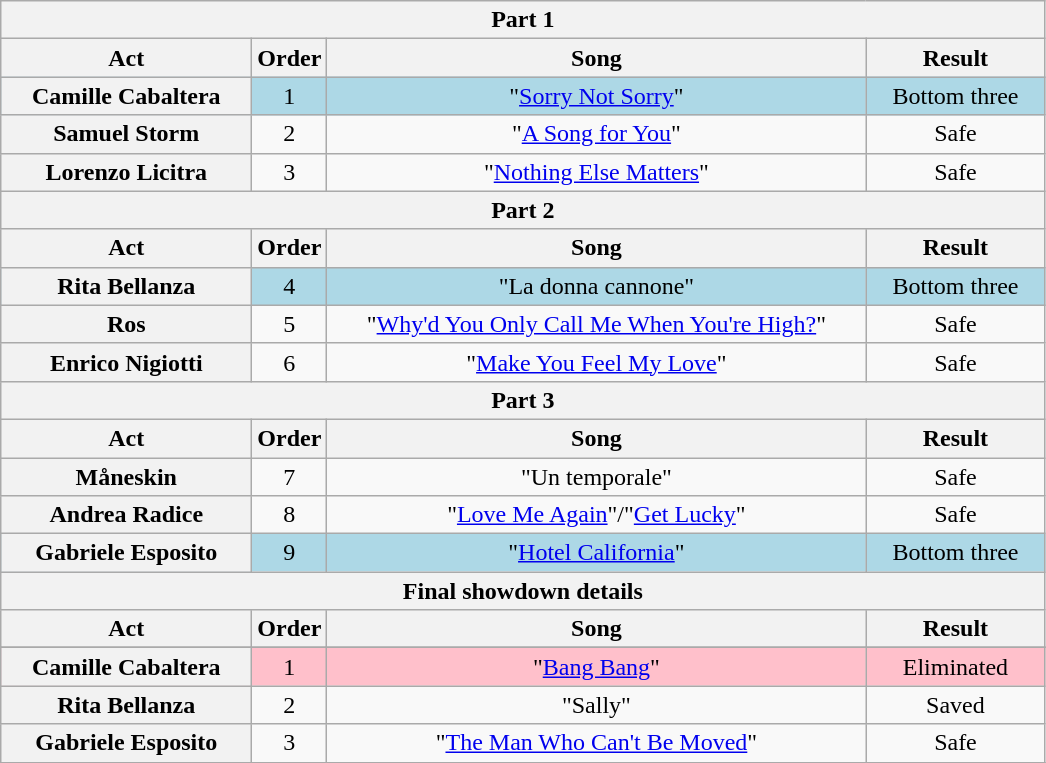<table class="wikitable plainrowheaders" style="text-align:center;">
<tr>
<th colspan="4">Part 1</th>
</tr>
<tr>
<th scope="col" style="width:10em;">Act</th>
<th scope="col">Order</th>
<th scope="col" style="width:22em;">Song</th>
<th scope="col" style="width:7em;">Result</th>
</tr>
<tr style="background:lightblue;">
<th scope="row">Camille Cabaltera</th>
<td>1</td>
<td>"<a href='#'>Sorry Not Sorry</a>"</td>
<td>Bottom three</td>
</tr>
<tr>
<th scope="row">Samuel Storm</th>
<td>2</td>
<td>"<a href='#'>A Song for You</a>"</td>
<td>Safe</td>
</tr>
<tr>
<th scope="row">Lorenzo Licitra</th>
<td>3</td>
<td>"<a href='#'>Nothing Else Matters</a>"</td>
<td>Safe</td>
</tr>
<tr>
<th colspan="4">Part 2</th>
</tr>
<tr>
<th scope="col" style="width:10em;">Act</th>
<th scope="col">Order</th>
<th scope="col" style="width:20em;">Song</th>
<th scope="col" style="width:7em;">Result</th>
</tr>
<tr style="background:lightblue;">
<th scope="row">Rita Bellanza</th>
<td>4</td>
<td>"La donna cannone"</td>
<td>Bottom three</td>
</tr>
<tr>
<th scope="row">Ros</th>
<td>5</td>
<td>"<a href='#'>Why'd You Only Call Me When You're High?</a>"</td>
<td>Safe</td>
</tr>
<tr>
<th scope="row">Enrico Nigiotti</th>
<td>6</td>
<td>"<a href='#'>Make You Feel My Love</a>"</td>
<td>Safe</td>
</tr>
<tr>
<th colspan="4">Part 3</th>
</tr>
<tr>
<th scope="col" style="width:10em;">Act</th>
<th scope="col">Order</th>
<th scope="col" style="width:20em;">Song</th>
<th scope="col" style="width:7em;">Result</th>
</tr>
<tr>
<th scope="row">Måneskin</th>
<td>7</td>
<td>"Un temporale"</td>
<td>Safe</td>
</tr>
<tr>
<th scope="row">Andrea Radice</th>
<td>8</td>
<td>"<a href='#'>Love Me Again</a>"/"<a href='#'>Get Lucky</a>"</td>
<td>Safe</td>
</tr>
<tr style="background:lightblue;">
<th scope="row">Gabriele Esposito</th>
<td>9</td>
<td>"<a href='#'>Hotel California</a>"</td>
<td>Bottom three</td>
</tr>
<tr>
<th colspan="4">Final showdown details</th>
</tr>
<tr>
<th scope="col" style="width:10em;">Act</th>
<th scope="col">Order</th>
<th scope="col" style="width:20em;">Song</th>
<th scope="col" style="width:7em;">Result</th>
</tr>
<tr>
</tr>
<tr style="background:pink;">
<th scope="row">Camille Cabaltera</th>
<td>1</td>
<td>"<a href='#'>Bang Bang</a>"</td>
<td>Eliminated</td>
</tr>
<tr>
<th scope="row">Rita Bellanza</th>
<td>2</td>
<td>"Sally"</td>
<td>Saved</td>
</tr>
<tr>
<th scope="row">Gabriele Esposito</th>
<td>3</td>
<td>"<a href='#'>The Man Who Can't Be Moved</a>"</td>
<td>Safe</td>
</tr>
<tr>
</tr>
</table>
